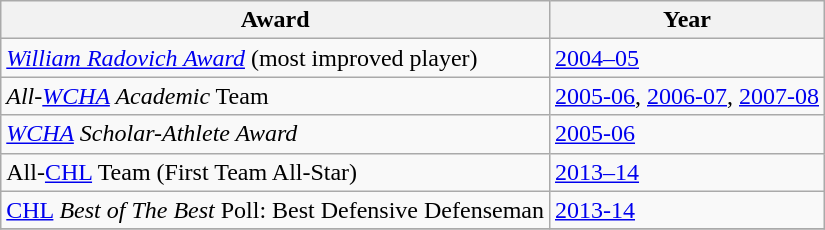<table class="wikitable">
<tr>
<th>Award</th>
<th>Year</th>
</tr>
<tr>
<td><em><a href='#'>William Radovich Award</a></em> (most improved player)</td>
<td><a href='#'>2004–05</a></td>
</tr>
<tr>
<td><em>All-<a href='#'>WCHA</a> Academic</em> Team</td>
<td><a href='#'>2005-06</a>, <a href='#'>2006-07</a>, <a href='#'>2007-08</a></td>
</tr>
<tr>
<td><em><a href='#'>WCHA</a> Scholar-Athlete Award</em></td>
<td><a href='#'>2005-06</a></td>
</tr>
<tr>
<td>All-<a href='#'>CHL</a> Team (First Team All-Star)</td>
<td><a href='#'>2013–14</a></td>
</tr>
<tr>
<td><a href='#'>CHL</a> <em>Best of The Best</em> Poll: Best Defensive Defenseman</td>
<td><a href='#'>2013-14</a></td>
</tr>
<tr>
</tr>
</table>
